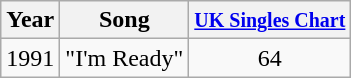<table class="wikitable">
<tr>
<th>Year</th>
<th>Song</th>
<th><small> <a href='#'>UK Singles Chart</a></small></th>
</tr>
<tr>
<td>1991</td>
<td>"I'm Ready"</td>
<td align="center">64</td>
</tr>
</table>
